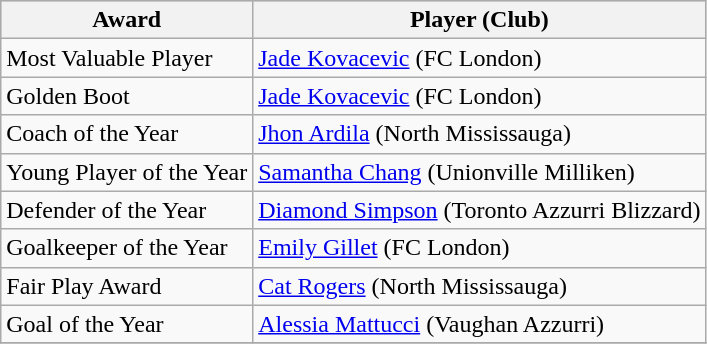<table class="wikitable">
<tr style="background:#cccccc;">
<th>Award</th>
<th>Player (Club)</th>
</tr>
<tr>
<td>Most Valuable Player</td>
<td><a href='#'>Jade Kovacevic</a> (FC London)</td>
</tr>
<tr>
<td>Golden Boot</td>
<td><a href='#'>Jade Kovacevic</a> (FC London)</td>
</tr>
<tr>
<td>Coach of the Year</td>
<td><a href='#'>Jhon Ardila</a> (North Mississauga)</td>
</tr>
<tr>
<td>Young Player of the Year</td>
<td><a href='#'>Samantha Chang</a> (Unionville Milliken)</td>
</tr>
<tr>
<td>Defender of the Year</td>
<td><a href='#'>Diamond Simpson</a> (Toronto Azzurri Blizzard)</td>
</tr>
<tr>
<td>Goalkeeper of the Year</td>
<td><a href='#'>Emily Gillet</a> (FC London)</td>
</tr>
<tr>
<td>Fair Play Award</td>
<td><a href='#'>Cat Rogers</a> (North Mississauga)</td>
</tr>
<tr>
<td>Goal of the Year</td>
<td><a href='#'>Alessia Mattucci</a> (Vaughan Azzurri)</td>
</tr>
<tr>
</tr>
</table>
